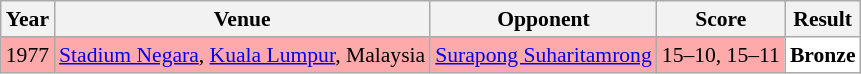<table class="sortable wikitable" style="font-size: 90%;">
<tr>
<th>Year</th>
<th>Venue</th>
<th>Opponent</th>
<th>Score</th>
<th>Result</th>
</tr>
<tr style="background:#FFAAAA">
<td align="center">1977</td>
<td align="left"><a href='#'>Stadium Negara</a>, <a href='#'>Kuala Lumpur</a>, Malaysia</td>
<td align="left"> <a href='#'>Surapong Suharitamrong</a></td>
<td align="left">15–10, 15–11</td>
<td style="text-align:left; background:white"> <strong>Bronze</strong></td>
</tr>
</table>
